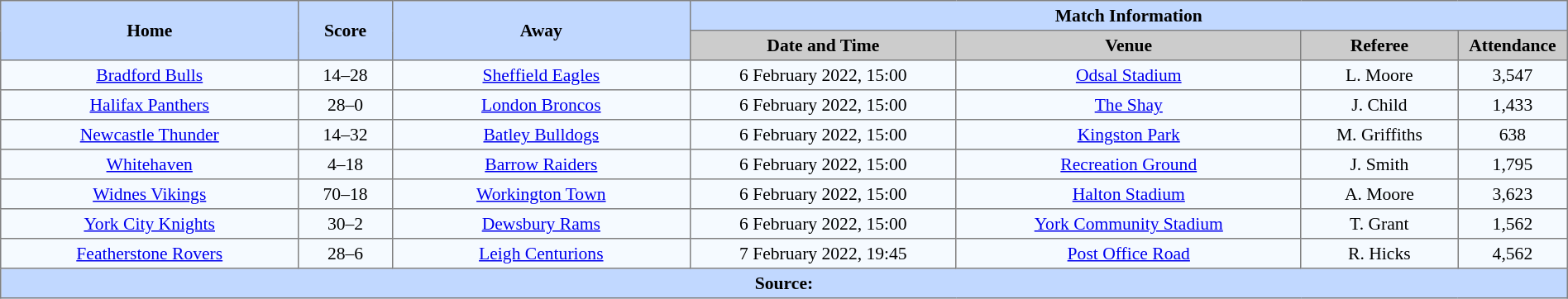<table border=1 style="border-collapse:collapse; font-size:90%; text-align:center;" cellpadding=3 cellspacing=0 width=100%>
<tr style="background:#c1d8ff;">
<th scope="col" rowspan=2 width=19%>Home</th>
<th scope="col" rowspan=2 width=6%>Score</th>
<th scope="col" rowspan=2 width=19%>Away</th>
<th colspan=4>Match Information</th>
</tr>
<tr style="background:#cccccc;">
<th scope="col" width=17%>Date and Time</th>
<th scope="col" width=22%>Venue</th>
<th scope="col" width=10%>Referee</th>
<th scope="col" width=7%>Attendance</th>
</tr>
<tr style="background:#f5faff;">
<td> <a href='#'>Bradford Bulls</a></td>
<td>14–28</td>
<td> <a href='#'>Sheffield Eagles</a></td>
<td>6 February 2022, 15:00</td>
<td><a href='#'>Odsal Stadium</a></td>
<td>L. Moore</td>
<td>3,547</td>
</tr>
<tr style="background:#f5faff;">
<td> <a href='#'>Halifax Panthers</a></td>
<td>28–0</td>
<td> <a href='#'>London Broncos</a></td>
<td>6 February 2022, 15:00</td>
<td><a href='#'>The Shay</a></td>
<td>J. Child</td>
<td>1,433</td>
</tr>
<tr style="background:#f5faff;">
<td> <a href='#'>Newcastle Thunder</a></td>
<td>14–32</td>
<td> <a href='#'>Batley Bulldogs</a></td>
<td>6 February 2022, 15:00</td>
<td><a href='#'>Kingston Park</a></td>
<td>M. Griffiths</td>
<td>638</td>
</tr>
<tr style="background:#f5faff;">
<td> <a href='#'>Whitehaven</a></td>
<td>4–18</td>
<td> <a href='#'>Barrow Raiders</a></td>
<td>6 February 2022, 15:00</td>
<td><a href='#'>Recreation Ground</a></td>
<td>J. Smith</td>
<td>1,795</td>
</tr>
<tr style="background:#f5faff;">
<td> <a href='#'>Widnes Vikings</a></td>
<td>70–18</td>
<td> <a href='#'>Workington Town</a></td>
<td>6 February 2022, 15:00</td>
<td><a href='#'>Halton Stadium</a></td>
<td>A. Moore</td>
<td>3,623</td>
</tr>
<tr style="background:#f5faff;">
<td> <a href='#'>York City Knights</a></td>
<td>30–2</td>
<td> <a href='#'>Dewsbury Rams</a></td>
<td>6 February 2022, 15:00</td>
<td><a href='#'>York Community Stadium</a></td>
<td>T. Grant</td>
<td>1,562</td>
</tr>
<tr style="background:#f5faff;">
<td> <a href='#'>Featherstone Rovers</a></td>
<td>28–6</td>
<td> <a href='#'>Leigh Centurions</a></td>
<td>7 February 2022, 19:45</td>
<td><a href='#'>Post Office Road</a></td>
<td>R. Hicks</td>
<td>4,562</td>
</tr>
<tr style="background:#c1d8ff;">
<th colspan=7>Source:</th>
</tr>
</table>
